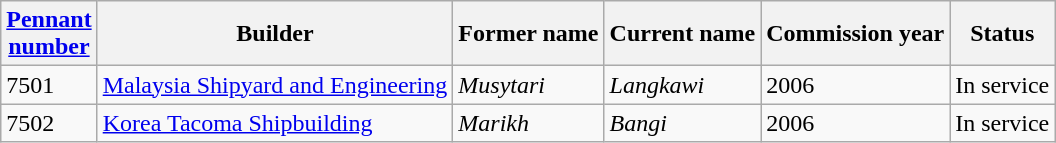<table class="wikitable">
<tr>
<th><a href='#'>Pennant<br>number</a></th>
<th>Builder</th>
<th>Former name</th>
<th>Current name</th>
<th>Commission year</th>
<th>Status</th>
</tr>
<tr>
<td>7501</td>
<td><a href='#'> Malaysia Shipyard and Engineering</a></td>
<td><em>Musytari</em></td>
<td><em>Langkawi</em></td>
<td>2006</td>
<td>In service</td>
</tr>
<tr>
<td>7502</td>
<td><a href='#'>Korea Tacoma Shipbuilding</a></td>
<td><em>Marikh</em></td>
<td><em>Bangi</em></td>
<td>2006</td>
<td>In service</td>
</tr>
</table>
